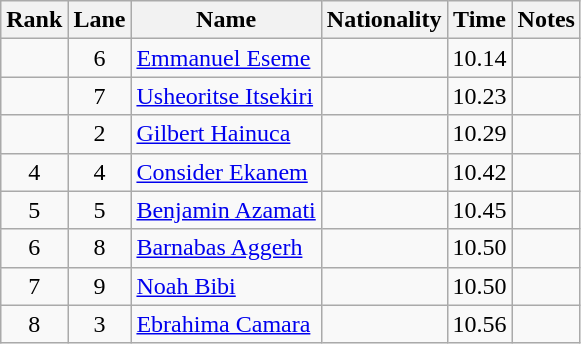<table class="wikitable sortable" style="text-align:center">
<tr>
<th>Rank</th>
<th>Lane</th>
<th>Name</th>
<th>Nationality</th>
<th>Time</th>
<th>Notes</th>
</tr>
<tr>
<td></td>
<td>6</td>
<td align=left><a href='#'>Emmanuel Eseme</a></td>
<td align=left></td>
<td>10.14</td>
<td></td>
</tr>
<tr>
<td></td>
<td>7</td>
<td align=left><a href='#'>Usheoritse Itsekiri</a></td>
<td align=left></td>
<td>10.23</td>
<td></td>
</tr>
<tr>
<td></td>
<td>2</td>
<td align=left><a href='#'>Gilbert Hainuca</a></td>
<td align=left></td>
<td>10.29</td>
<td></td>
</tr>
<tr>
<td>4</td>
<td>4</td>
<td align=left><a href='#'>Consider Ekanem</a></td>
<td align=left></td>
<td>10.42</td>
<td></td>
</tr>
<tr>
<td>5</td>
<td>5</td>
<td align=left><a href='#'>Benjamin Azamati</a></td>
<td align=left></td>
<td>10.45</td>
<td></td>
</tr>
<tr>
<td>6</td>
<td>8</td>
<td align=left><a href='#'>Barnabas Aggerh</a></td>
<td align=left></td>
<td>10.50</td>
<td></td>
</tr>
<tr>
<td>7</td>
<td>9</td>
<td align=left><a href='#'>Noah Bibi</a></td>
<td align=left></td>
<td>10.50</td>
<td></td>
</tr>
<tr>
<td>8</td>
<td>3</td>
<td align=left><a href='#'>Ebrahima Camara</a></td>
<td align=left></td>
<td>10.56</td>
<td></td>
</tr>
</table>
